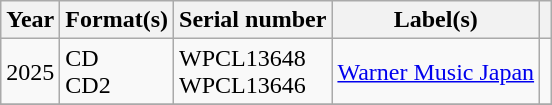<table class="wikitable sortable plainrowheaders">
<tr>
<th scope="col">Year</th>
<th scope="col">Format(s)</th>
<th scope="col">Serial number</th>
<th scope="col">Label(s)</th>
<th scope="col"></th>
</tr>
<tr>
<td>2025</td>
<td>CD<br>CD2<br></td>
<td>WPCL13648<br>WPCL13646</td>
<td><a href='#'>Warner Music Japan</a></td>
<td></td>
</tr>
<tr>
</tr>
</table>
